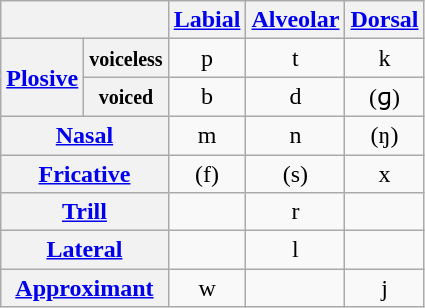<table class="wikitable" style="text-align:center">
<tr>
<th colspan="2"></th>
<th><a href='#'>Labial</a></th>
<th><a href='#'>Alveolar</a></th>
<th><a href='#'>Dorsal</a></th>
</tr>
<tr>
<th rowspan="2"><a href='#'>Plosive</a></th>
<th><small>voiceless</small></th>
<td>p</td>
<td>t</td>
<td>k</td>
</tr>
<tr>
<th><small>voiced</small></th>
<td>b</td>
<td>d</td>
<td>(ɡ)</td>
</tr>
<tr>
<th colspan="2"><a href='#'>Nasal</a></th>
<td>m</td>
<td>n</td>
<td>(ŋ)</td>
</tr>
<tr>
<th colspan="2"><a href='#'>Fricative</a></th>
<td>(f)</td>
<td>(s)</td>
<td>x</td>
</tr>
<tr>
<th colspan="2"><a href='#'>Trill</a></th>
<td></td>
<td>r</td>
<td></td>
</tr>
<tr>
<th colspan="2"><a href='#'>Lateral</a></th>
<td></td>
<td>l</td>
<td></td>
</tr>
<tr>
<th colspan="2"><a href='#'>Approximant</a></th>
<td>w</td>
<td></td>
<td>j</td>
</tr>
</table>
